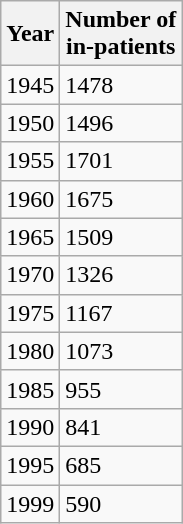<table class="wikitable" style="float:left; margin-right:1em">
<tr>
<th scope="col">Year<br></th>
<th scope="col">Number of<br>in-patients</th>
</tr>
<tr>
<td>1945</td>
<td>1478</td>
</tr>
<tr>
<td>1950</td>
<td>1496</td>
</tr>
<tr>
<td>1955</td>
<td>1701</td>
</tr>
<tr>
<td>1960</td>
<td>1675</td>
</tr>
<tr>
<td>1965</td>
<td>1509</td>
</tr>
<tr>
<td>1970</td>
<td>1326</td>
</tr>
<tr>
<td>1975</td>
<td>1167</td>
</tr>
<tr>
<td>1980</td>
<td>1073</td>
</tr>
<tr>
<td>1985</td>
<td>955</td>
</tr>
<tr>
<td>1990</td>
<td>841</td>
</tr>
<tr>
<td>1995</td>
<td>685</td>
</tr>
<tr>
<td>1999</td>
<td>590</td>
</tr>
</table>
